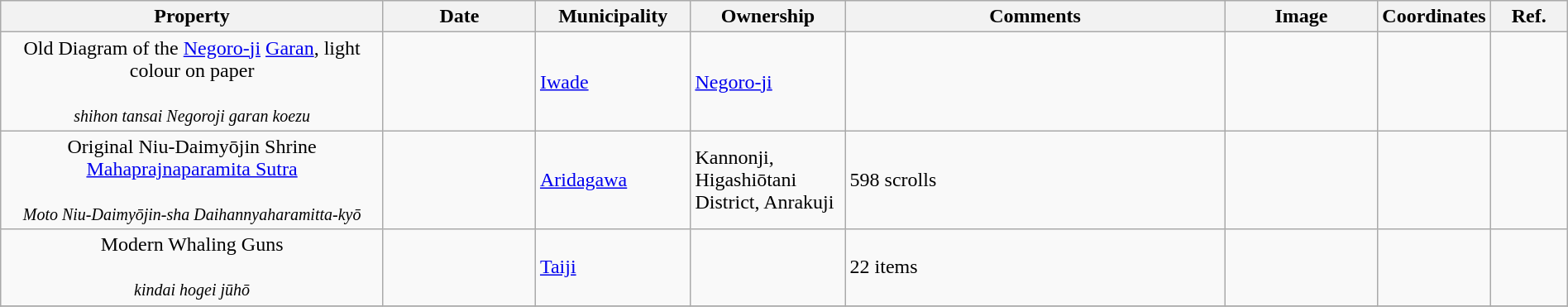<table class="wikitable sortable"  style="width:100%;">
<tr>
<th width="25%" align="left">Property</th>
<th width="10%" align="left">Date</th>
<th width="10%" align="left">Municipality</th>
<th width="10%" align="left">Ownership</th>
<th width="25%" align="left" class="unsortable">Comments</th>
<th width="10%" align="left" class="unsortable">Image</th>
<th width="5%" align="left" class="unsortable">Coordinates</th>
<th width="5%" align="left" class="unsortable">Ref.</th>
</tr>
<tr>
<td align="center">Old Diagram of the <a href='#'>Negoro-ji</a> <a href='#'>Garan</a>, light colour on paper<br><br><small><em>shihon tansai Negoroji garan koezu</em></small></td>
<td></td>
<td><a href='#'>Iwade</a></td>
<td><a href='#'>Negoro-ji</a></td>
<td></td>
<td></td>
<td></td>
<td></td>
</tr>
<tr>
<td align="center">Original Niu-Daimyōjin Shrine <a href='#'>Mahaprajnaparamita Sutra</a><br><br><small><em>Moto Niu-Daimyōjin-sha Daihannyaharamitta-kyō</em></small></td>
<td></td>
<td><a href='#'>Aridagawa</a></td>
<td>Kannonji, Higashiōtani District, Anrakuji</td>
<td>598 scrolls</td>
<td></td>
<td></td>
<td></td>
</tr>
<tr>
<td align="center">Modern Whaling Guns<br><br><small><em>kindai hogei jūhō</em></small></td>
<td></td>
<td><a href='#'>Taiji</a></td>
<td></td>
<td>22 items</td>
<td></td>
<td></td>
<td></td>
</tr>
<tr>
</tr>
</table>
